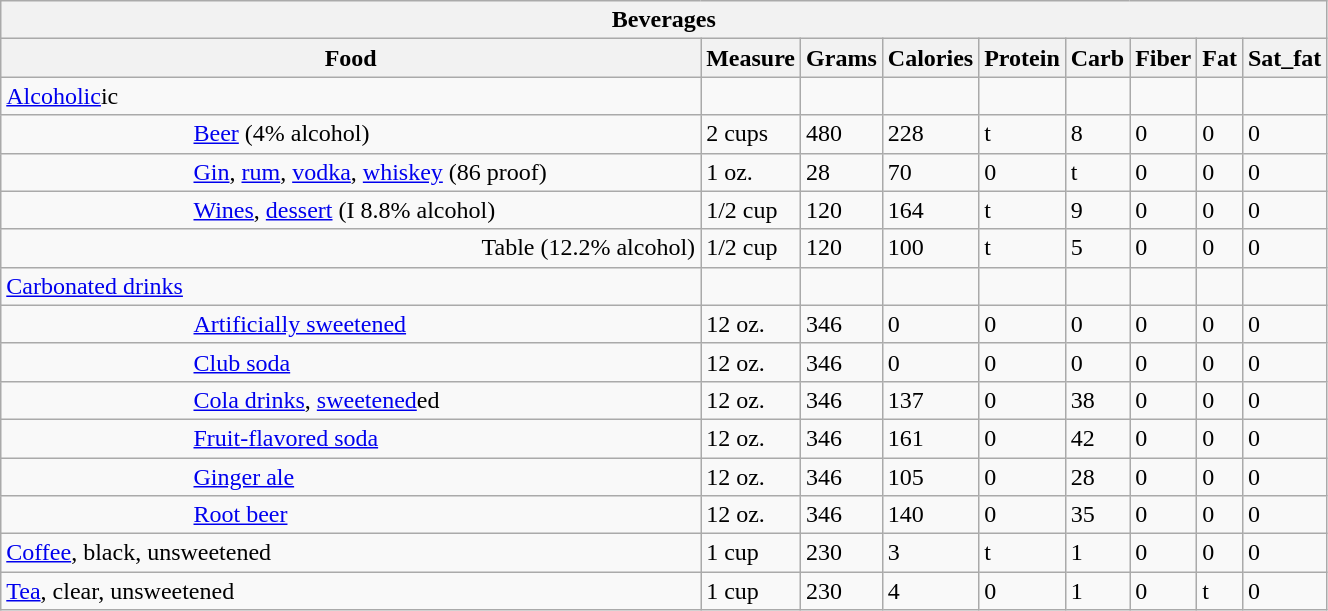<table class="wikitable collapsible collapsed" style="min-width:50em">
<tr>
<th colspan=9>Beverages</th>
</tr>
<tr>
<th>Food</th>
<th>Measure</th>
<th>Grams</th>
<th>Calories</th>
<th>Protein</th>
<th>Carb</th>
<th>Fiber</th>
<th>Fat</th>
<th>Sat_fat</th>
</tr>
<tr>
<td><a href='#'>Alcoholic</a>ic</td>
<td></td>
<td></td>
<td></td>
<td></td>
<td></td>
<td></td>
<td></td>
<td></td>
</tr>
<tr>
<td style="padding-left:8em"><a href='#'>Beer</a> (4% alcohol)</td>
<td>2 cups</td>
<td>480</td>
<td>228</td>
<td>t</td>
<td>8</td>
<td>0</td>
<td>0</td>
<td>0</td>
</tr>
<tr>
<td style="padding-left:8em"><a href='#'>Gin</a>, <a href='#'>rum</a>, <a href='#'>vodka</a>, <a href='#'>whiskey</a> (86 proof)</td>
<td>1 oz.</td>
<td>28</td>
<td>70</td>
<td>0</td>
<td>t</td>
<td>0</td>
<td>0</td>
<td>0</td>
</tr>
<tr>
<td style="padding-left:8em"><a href='#'>Wines</a>, <a href='#'>dessert</a> (I 8.8% alcohol)</td>
<td>1/2 cup</td>
<td>120</td>
<td>164</td>
<td>t</td>
<td>9</td>
<td>0</td>
<td>0</td>
<td>0</td>
</tr>
<tr>
<td style="padding-left:20em">Table (12.2% alcohol)</td>
<td>1/2 cup</td>
<td>120</td>
<td>100</td>
<td>t</td>
<td>5</td>
<td>0</td>
<td>0</td>
<td>0</td>
</tr>
<tr>
<td><a href='#'>Carbonated drinks</a></td>
<td></td>
<td></td>
<td></td>
<td></td>
<td></td>
<td></td>
<td></td>
<td></td>
</tr>
<tr>
<td style="padding-left:8em"><a href='#'>Artificially sweetened</a></td>
<td>12 oz.</td>
<td>346</td>
<td>0</td>
<td>0</td>
<td>0</td>
<td>0</td>
<td>0</td>
<td>0</td>
</tr>
<tr>
<td style="padding-left:8em"><a href='#'>Club soda</a></td>
<td>12 oz.</td>
<td>346</td>
<td>0</td>
<td>0</td>
<td>0</td>
<td>0</td>
<td>0</td>
<td>0</td>
</tr>
<tr>
<td style="padding-left:8em"><a href='#'>Cola drinks</a>, <a href='#'>sweetened</a>ed</td>
<td>12 oz.</td>
<td>346</td>
<td>137</td>
<td>0</td>
<td>38</td>
<td>0</td>
<td>0</td>
<td>0</td>
</tr>
<tr>
<td style="padding-left:8em"><a href='#'>Fruit-flavored soda</a></td>
<td>12 oz.</td>
<td>346</td>
<td>161</td>
<td>0</td>
<td>42</td>
<td>0</td>
<td>0</td>
<td>0</td>
</tr>
<tr>
<td style="padding-left:8em"><a href='#'>Ginger ale</a></td>
<td>12 oz.</td>
<td>346</td>
<td>105</td>
<td>0</td>
<td>28</td>
<td>0</td>
<td>0</td>
<td>0</td>
</tr>
<tr>
<td style="padding-left:8em"><a href='#'>Root beer</a></td>
<td>12 oz.</td>
<td>346</td>
<td>140</td>
<td>0</td>
<td>35</td>
<td>0</td>
<td>0</td>
<td>0</td>
</tr>
<tr>
<td><a href='#'>Coffee</a>, black, unsweetened</td>
<td>1 cup</td>
<td>230</td>
<td>3</td>
<td>t</td>
<td>1</td>
<td>0</td>
<td>0</td>
<td>0</td>
</tr>
<tr>
<td><a href='#'>Tea</a>, clear, unsweetened</td>
<td>1 cup</td>
<td>230</td>
<td>4</td>
<td>0</td>
<td>1</td>
<td>0</td>
<td>t</td>
<td>0</td>
</tr>
</table>
